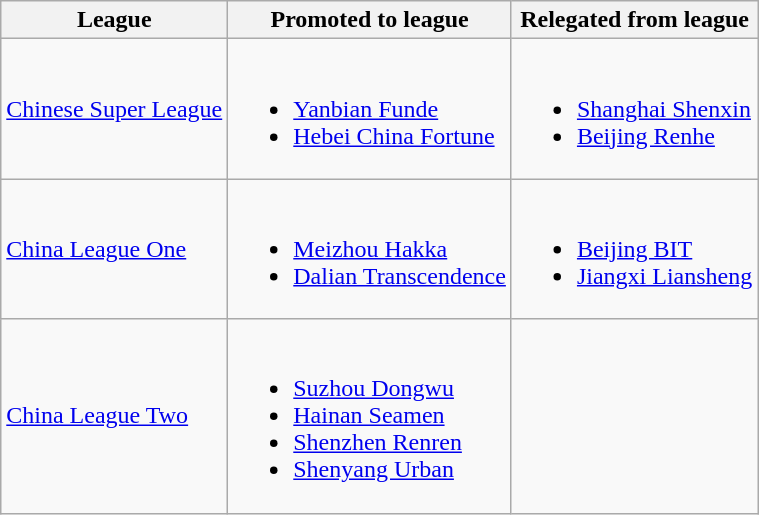<table class="wikitable">
<tr>
<th>League</th>
<th>Promoted to league</th>
<th>Relegated from league</th>
</tr>
<tr>
<td><a href='#'>Chinese Super League</a></td>
<td><br><ul><li><a href='#'>Yanbian Funde</a></li><li><a href='#'>Hebei China Fortune</a></li></ul></td>
<td><br><ul><li><a href='#'>Shanghai Shenxin</a></li><li><a href='#'>Beijing Renhe</a></li></ul></td>
</tr>
<tr>
<td><a href='#'>China League One</a></td>
<td><br><ul><li><a href='#'>Meizhou Hakka</a></li><li><a href='#'>Dalian Transcendence</a></li></ul></td>
<td><br><ul><li><a href='#'>Beijing BIT</a></li><li><a href='#'>Jiangxi Liansheng</a></li></ul></td>
</tr>
<tr>
<td><a href='#'>China League Two</a></td>
<td><br><ul><li><a href='#'>Suzhou Dongwu</a></li><li><a href='#'>Hainan Seamen</a></li><li><a href='#'>Shenzhen Renren</a></li><li><a href='#'>Shenyang Urban</a></li></ul></td>
<td></td>
</tr>
</table>
